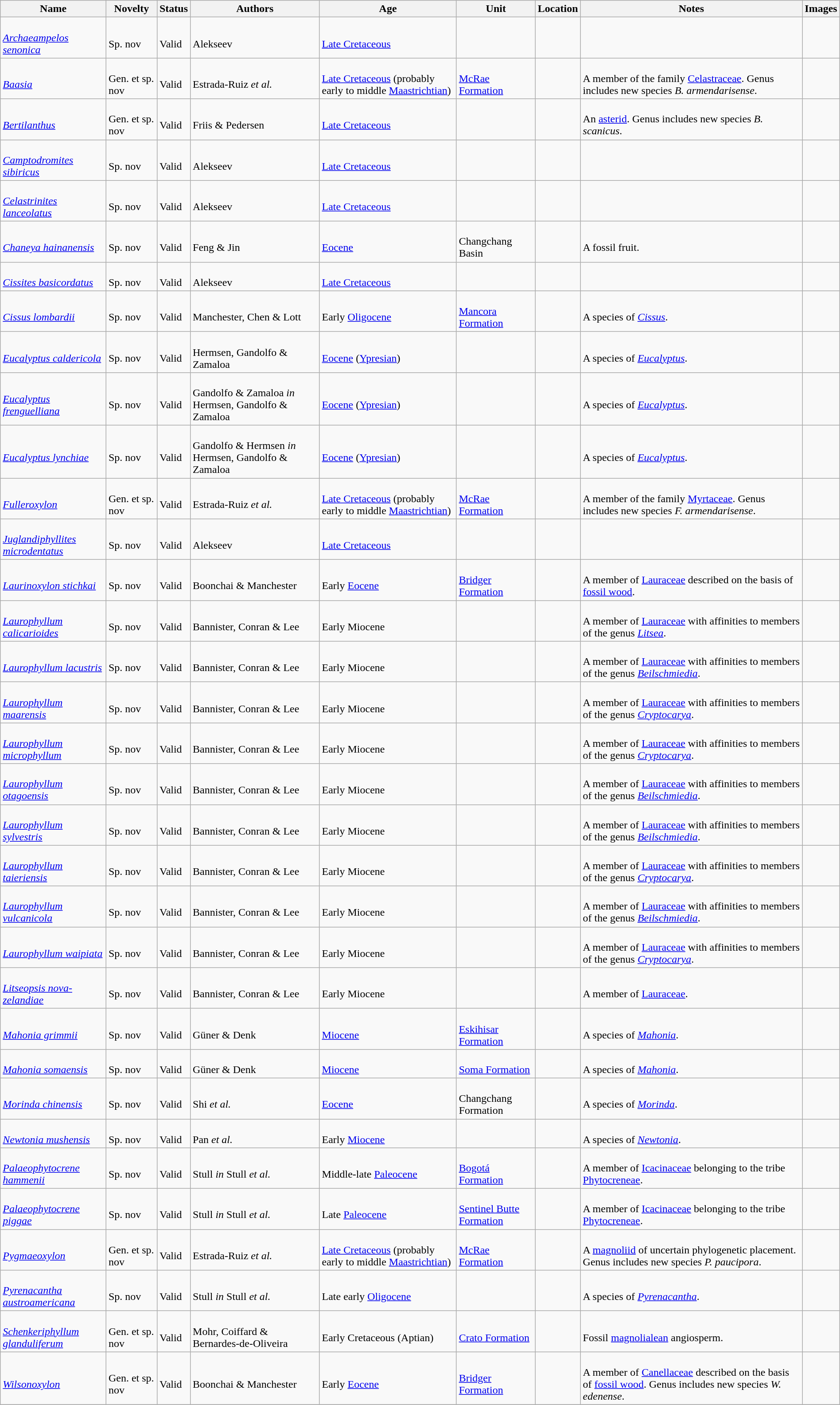<table class="wikitable sortable" align="center" width="100%">
<tr>
<th>Name</th>
<th>Novelty</th>
<th>Status</th>
<th>Authors</th>
<th>Age</th>
<th>Unit</th>
<th>Location</th>
<th>Notes</th>
<th>Images</th>
</tr>
<tr>
<td><br><em><a href='#'>Archaeampelos senonica</a></em></td>
<td><br>Sp. nov</td>
<td><br>Valid</td>
<td><br>Alekseev</td>
<td><br><a href='#'>Late Cretaceous</a></td>
<td></td>
<td><br></td>
<td></td>
<td></td>
</tr>
<tr>
<td><br><em><a href='#'>Baasia</a></em></td>
<td><br>Gen. et sp. nov</td>
<td><br>Valid</td>
<td><br>Estrada-Ruiz <em>et al.</em></td>
<td><br><a href='#'>Late Cretaceous</a> (probably early to middle <a href='#'>Maastrichtian</a>)</td>
<td><br><a href='#'>McRae Formation</a></td>
<td><br></td>
<td><br>A member of the family <a href='#'>Celastraceae</a>. Genus includes new species <em>B. armendarisense</em>.</td>
<td></td>
</tr>
<tr>
<td><br><em><a href='#'>Bertilanthus</a></em></td>
<td><br>Gen. et sp. nov</td>
<td><br>Valid</td>
<td><br>Friis & Pedersen</td>
<td><br><a href='#'>Late Cretaceous</a></td>
<td></td>
<td><br></td>
<td><br>An <a href='#'>asterid</a>. Genus includes new species <em>B. scanicus</em>.</td>
<td></td>
</tr>
<tr>
<td><br><em><a href='#'>Camptodromites sibiricus</a></em></td>
<td><br>Sp. nov</td>
<td><br>Valid</td>
<td><br>Alekseev</td>
<td><br><a href='#'>Late Cretaceous</a></td>
<td></td>
<td><br></td>
<td></td>
<td></td>
</tr>
<tr>
<td><br><em><a href='#'>Celastrinites lanceolatus</a></em></td>
<td><br>Sp. nov</td>
<td><br>Valid</td>
<td><br>Alekseev</td>
<td><br><a href='#'>Late Cretaceous</a></td>
<td></td>
<td><br></td>
<td></td>
<td></td>
</tr>
<tr>
<td><br><em><a href='#'>Chaneya hainanensis</a></em></td>
<td><br>Sp. nov</td>
<td><br>Valid</td>
<td><br>Feng & Jin</td>
<td><br><a href='#'>Eocene</a></td>
<td><br>Changchang Basin</td>
<td><br></td>
<td><br>A fossil fruit.</td>
<td></td>
</tr>
<tr>
<td><br><em><a href='#'>Cissites basicordatus</a></em></td>
<td><br>Sp. nov</td>
<td><br>Valid</td>
<td><br>Alekseev</td>
<td><br><a href='#'>Late Cretaceous</a></td>
<td></td>
<td><br></td>
<td></td>
<td></td>
</tr>
<tr>
<td><br><em><a href='#'>Cissus lombardii</a></em></td>
<td><br>Sp. nov</td>
<td><br>Valid</td>
<td><br>Manchester, Chen & Lott</td>
<td><br>Early <a href='#'>Oligocene</a></td>
<td><br><a href='#'>Mancora Formation</a></td>
<td><br></td>
<td><br>A species of <em><a href='#'>Cissus</a></em>.</td>
<td></td>
</tr>
<tr>
<td><br><em><a href='#'>Eucalyptus caldericola</a></em></td>
<td><br>Sp. nov</td>
<td><br>Valid</td>
<td><br>Hermsen, Gandolfo & Zamaloa</td>
<td><br><a href='#'>Eocene</a> (<a href='#'>Ypresian</a>)</td>
<td></td>
<td><br></td>
<td><br>A species of <em><a href='#'>Eucalyptus</a></em>.</td>
<td></td>
</tr>
<tr>
<td><br><em><a href='#'>Eucalyptus frenguelliana</a></em></td>
<td><br>Sp. nov</td>
<td><br>Valid</td>
<td><br>Gandolfo & Zamaloa <em>in</em> Hermsen, Gandolfo & Zamaloa</td>
<td><br><a href='#'>Eocene</a> (<a href='#'>Ypresian</a>)</td>
<td></td>
<td><br></td>
<td><br>A species of <em><a href='#'>Eucalyptus</a></em>.</td>
<td></td>
</tr>
<tr>
<td><br><em><a href='#'>Eucalyptus lynchiae</a></em></td>
<td><br>Sp. nov</td>
<td><br>Valid</td>
<td><br>Gandolfo & Hermsen <em>in</em> Hermsen, Gandolfo & Zamaloa</td>
<td><br><a href='#'>Eocene</a> (<a href='#'>Ypresian</a>)</td>
<td></td>
<td><br></td>
<td><br>A species of <em><a href='#'>Eucalyptus</a></em>.</td>
<td></td>
</tr>
<tr>
<td><br><em><a href='#'>Fulleroxylon</a></em></td>
<td><br>Gen. et sp. nov</td>
<td><br>Valid</td>
<td><br>Estrada-Ruiz <em>et al.</em></td>
<td><br><a href='#'>Late Cretaceous</a> (probably early to middle <a href='#'>Maastrichtian</a>)</td>
<td><br><a href='#'>McRae Formation</a></td>
<td><br></td>
<td><br>A member of the family <a href='#'>Myrtaceae</a>. Genus includes new species <em>F. armendarisense</em>.</td>
<td></td>
</tr>
<tr>
<td><br><em><a href='#'>Juglandiphyllites microdentatus</a></em></td>
<td><br>Sp. nov</td>
<td><br>Valid</td>
<td><br>Alekseev</td>
<td><br><a href='#'>Late Cretaceous</a></td>
<td></td>
<td><br></td>
<td></td>
<td></td>
</tr>
<tr>
<td><br><em><a href='#'>Laurinoxylon stichkai</a></em></td>
<td><br>Sp. nov</td>
<td><br>Valid</td>
<td><br>Boonchai & Manchester</td>
<td><br>Early <a href='#'>Eocene</a></td>
<td><br><a href='#'>Bridger Formation</a></td>
<td><br></td>
<td><br>A member of <a href='#'>Lauraceae</a> described on the basis of <a href='#'>fossil wood</a>.</td>
<td></td>
</tr>
<tr>
<td><br><em><a href='#'>Laurophyllum calicarioides</a></em></td>
<td><br>Sp. nov</td>
<td><br>Valid</td>
<td><br>Bannister, Conran & Lee</td>
<td><br>Early Miocene</td>
<td></td>
<td><br></td>
<td><br>A member of <a href='#'>Lauraceae</a> with affinities to members of the genus <em><a href='#'>Litsea</a></em>.</td>
<td></td>
</tr>
<tr>
<td><br><em><a href='#'>Laurophyllum lacustris</a></em></td>
<td><br>Sp. nov</td>
<td><br>Valid</td>
<td><br>Bannister, Conran & Lee</td>
<td><br>Early Miocene</td>
<td></td>
<td><br></td>
<td><br>A member of <a href='#'>Lauraceae</a> with affinities to members of the genus <em><a href='#'>Beilschmiedia</a></em>.</td>
<td></td>
</tr>
<tr>
<td><br><em><a href='#'>Laurophyllum maarensis</a></em></td>
<td><br>Sp. nov</td>
<td><br>Valid</td>
<td><br>Bannister, Conran & Lee</td>
<td><br>Early Miocene</td>
<td></td>
<td><br></td>
<td><br>A member of <a href='#'>Lauraceae</a> with affinities to members of the genus <em><a href='#'>Cryptocarya</a></em>.</td>
<td></td>
</tr>
<tr>
<td><br><em><a href='#'>Laurophyllum microphyllum</a></em></td>
<td><br>Sp. nov</td>
<td><br>Valid</td>
<td><br>Bannister, Conran & Lee</td>
<td><br>Early Miocene</td>
<td></td>
<td><br></td>
<td><br>A member of <a href='#'>Lauraceae</a> with affinities to members of the genus <em><a href='#'>Cryptocarya</a></em>.</td>
<td></td>
</tr>
<tr>
<td><br><em><a href='#'>Laurophyllum otagoensis</a></em></td>
<td><br>Sp. nov</td>
<td><br>Valid</td>
<td><br>Bannister, Conran & Lee</td>
<td><br>Early Miocene</td>
<td></td>
<td><br></td>
<td><br>A member of <a href='#'>Lauraceae</a> with affinities to members of the genus <em><a href='#'>Beilschmiedia</a></em>.</td>
<td></td>
</tr>
<tr>
<td><br><em><a href='#'>Laurophyllum sylvestris</a></em></td>
<td><br>Sp. nov</td>
<td><br>Valid</td>
<td><br>Bannister, Conran & Lee</td>
<td><br>Early Miocene</td>
<td></td>
<td><br></td>
<td><br>A member of <a href='#'>Lauraceae</a> with affinities to members of the genus <em><a href='#'>Beilschmiedia</a></em>.</td>
<td></td>
</tr>
<tr>
<td><br><em><a href='#'>Laurophyllum taieriensis</a></em></td>
<td><br>Sp. nov</td>
<td><br>Valid</td>
<td><br>Bannister, Conran & Lee</td>
<td><br>Early Miocene</td>
<td></td>
<td><br></td>
<td><br>A member of <a href='#'>Lauraceae</a> with affinities to members of the genus <em><a href='#'>Cryptocarya</a></em>.</td>
<td></td>
</tr>
<tr>
<td><br><em><a href='#'>Laurophyllum vulcanicola</a></em></td>
<td><br>Sp. nov</td>
<td><br>Valid</td>
<td><br>Bannister, Conran & Lee</td>
<td><br>Early Miocene</td>
<td></td>
<td><br></td>
<td><br>A member of <a href='#'>Lauraceae</a> with affinities to members of the genus <em><a href='#'>Beilschmiedia</a></em>.</td>
<td></td>
</tr>
<tr>
<td><br><em><a href='#'>Laurophyllum waipiata</a></em></td>
<td><br>Sp. nov</td>
<td><br>Valid</td>
<td><br>Bannister, Conran & Lee</td>
<td><br>Early Miocene</td>
<td></td>
<td><br></td>
<td><br>A member of <a href='#'>Lauraceae</a> with affinities to members of the genus <em><a href='#'>Cryptocarya</a></em>.</td>
<td></td>
</tr>
<tr>
<td><br><em><a href='#'>Litseopsis nova-zelandiae</a></em></td>
<td><br>Sp. nov</td>
<td><br>Valid</td>
<td><br>Bannister, Conran & Lee</td>
<td><br>Early Miocene</td>
<td></td>
<td><br></td>
<td><br>A member of <a href='#'>Lauraceae</a>.</td>
<td></td>
</tr>
<tr>
<td><br><em><a href='#'>Mahonia grimmii</a></em></td>
<td><br>Sp. nov</td>
<td><br>Valid</td>
<td><br>Güner & Denk</td>
<td><br><a href='#'>Miocene</a></td>
<td><br><a href='#'>Eskihisar Formation</a></td>
<td><br></td>
<td><br>A species of <em><a href='#'>Mahonia</a></em>.</td>
<td></td>
</tr>
<tr>
<td><br><em><a href='#'>Mahonia somaensis</a></em></td>
<td><br>Sp. nov</td>
<td><br>Valid</td>
<td><br>Güner & Denk</td>
<td><br><a href='#'>Miocene</a></td>
<td><br><a href='#'>Soma Formation</a></td>
<td><br></td>
<td><br>A species of <em><a href='#'>Mahonia</a></em>.</td>
<td></td>
</tr>
<tr>
<td><br><em><a href='#'>Morinda chinensis</a></em></td>
<td><br>Sp. nov</td>
<td><br>Valid</td>
<td><br>Shi <em>et al.</em></td>
<td><br><a href='#'>Eocene</a></td>
<td><br>Changchang Formation</td>
<td><br></td>
<td><br>A species of <em><a href='#'>Morinda</a></em>.</td>
<td></td>
</tr>
<tr>
<td><br><em><a href='#'>Newtonia mushensis</a></em></td>
<td><br>Sp. nov</td>
<td><br>Valid</td>
<td><br>Pan <em>et al.</em></td>
<td><br>Early <a href='#'>Miocene</a></td>
<td></td>
<td><br></td>
<td><br>A species of <em><a href='#'>Newtonia</a></em>.</td>
<td></td>
</tr>
<tr>
<td><br><em><a href='#'>Palaeophytocrene hammenii</a></em></td>
<td><br>Sp. nov</td>
<td><br>Valid</td>
<td><br>Stull <em>in</em> Stull <em>et al.</em></td>
<td><br>Middle-late <a href='#'>Paleocene</a></td>
<td><br><a href='#'>Bogotá Formation</a></td>
<td><br></td>
<td><br>A member of <a href='#'>Icacinaceae</a> belonging to the tribe <a href='#'>Phytocreneae</a>.</td>
<td></td>
</tr>
<tr>
<td><br><em><a href='#'>Palaeophytocrene piggae</a></em></td>
<td><br>Sp. nov</td>
<td><br>Valid</td>
<td><br>Stull <em>in</em> Stull <em>et al.</em></td>
<td><br>Late <a href='#'>Paleocene</a></td>
<td><br><a href='#'>Sentinel Butte Formation</a></td>
<td><br></td>
<td><br>A member of <a href='#'>Icacinaceae</a> belonging to the tribe <a href='#'>Phytocreneae</a>.</td>
<td></td>
</tr>
<tr>
<td><br><em><a href='#'>Pygmaeoxylon</a></em></td>
<td><br>Gen. et sp. nov</td>
<td><br>Valid</td>
<td><br>Estrada-Ruiz <em>et al.</em></td>
<td><br><a href='#'>Late Cretaceous</a> (probably early to middle <a href='#'>Maastrichtian</a>)</td>
<td><br><a href='#'>McRae Formation</a></td>
<td><br></td>
<td><br>A <a href='#'>magnoliid</a> of uncertain phylogenetic placement. Genus includes new species <em>P. paucipora</em>.</td>
<td></td>
</tr>
<tr>
<td><br><em><a href='#'>Pyrenacantha austroamericana</a></em></td>
<td><br>Sp. nov</td>
<td><br>Valid</td>
<td><br>Stull <em>in</em> Stull <em>et al.</em></td>
<td><br>Late early <a href='#'>Oligocene</a></td>
<td></td>
<td><br></td>
<td><br>A species of <em><a href='#'>Pyrenacantha</a></em>.</td>
<td></td>
</tr>
<tr>
<td><br><em><a href='#'>Schenkeriphyllum glanduliferum</a></em></td>
<td><br>Gen. et sp. nov</td>
<td><br>Valid</td>
<td><br>Mohr, Coiffard & Bernardes-de-Oliveira</td>
<td><br>Early Cretaceous (Aptian)</td>
<td><br><a href='#'>Crato Formation</a></td>
<td><br></td>
<td><br>Fossil <a href='#'>magnolialean</a> angiosperm.</td>
<td></td>
</tr>
<tr>
<td><br><em><a href='#'>Wilsonoxylon</a></em></td>
<td><br>Gen. et sp. nov</td>
<td><br>Valid</td>
<td><br>Boonchai & Manchester</td>
<td><br>Early <a href='#'>Eocene</a></td>
<td><br><a href='#'>Bridger Formation</a></td>
<td><br></td>
<td><br>A member of <a href='#'>Canellaceae</a> described on the basis of <a href='#'>fossil wood</a>. Genus includes new species <em>W. edenense</em>.</td>
<td></td>
</tr>
<tr>
</tr>
</table>
